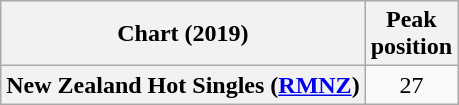<table class="wikitable sortable plainrowheaders" style="text-align:center">
<tr>
<th>Chart (2019)</th>
<th>Peak<br>position</th>
</tr>
<tr>
<th scope="row">New Zealand Hot Singles (<a href='#'>RMNZ</a>)</th>
<td>27</td>
</tr>
</table>
